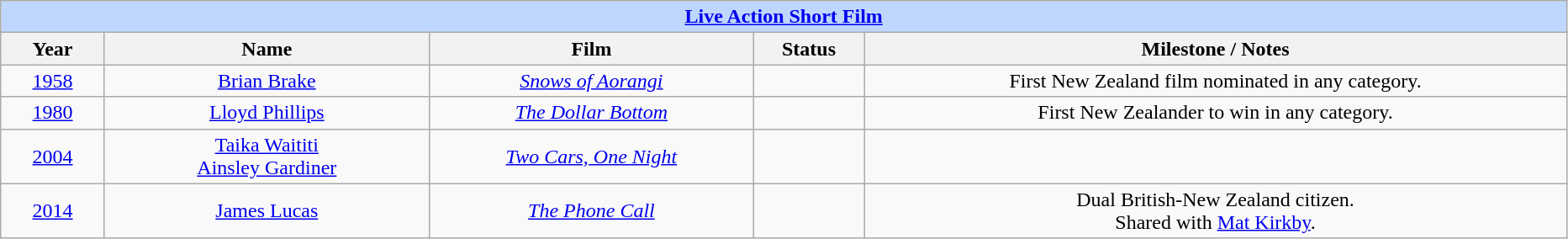<table class="wikitable" style="text-align: center">
<tr ---- bgcolor="#bfd7ff">
<td colspan=5 align=center><strong><a href='#'>Live Action Short Film</a></strong></td>
</tr>
<tr ---- bgcolor="#ebf5ff">
<th width="075">Year</th>
<th width="250">Name</th>
<th width="250">Film</th>
<th width="080">Status</th>
<th width="550">Milestone / Notes</th>
</tr>
<tr>
<td><a href='#'>1958</a></td>
<td><a href='#'>Brian Brake</a></td>
<td><em><a href='#'>Snows of Aorangi</a></em></td>
<td></td>
<td>First New Zealand film nominated in any category.</td>
</tr>
<tr>
<td><a href='#'>1980</a></td>
<td><a href='#'>Lloyd Phillips</a></td>
<td><em><a href='#'>The Dollar Bottom</a></em></td>
<td></td>
<td>First New Zealander to win in any category.</td>
</tr>
<tr>
<td><a href='#'>2004</a></td>
<td><a href='#'>Taika Waititi</a><br><a href='#'>Ainsley Gardiner</a></td>
<td><em><a href='#'>Two Cars, One Night</a></em></td>
<td></td>
<td></td>
</tr>
<tr>
<td><a href='#'>2014</a></td>
<td><a href='#'>James Lucas</a></td>
<td><em><a href='#'>The Phone Call</a></em></td>
<td></td>
<td>Dual British-New Zealand citizen.<br>Shared with <a href='#'>Mat Kirkby</a>.</td>
</tr>
</table>
